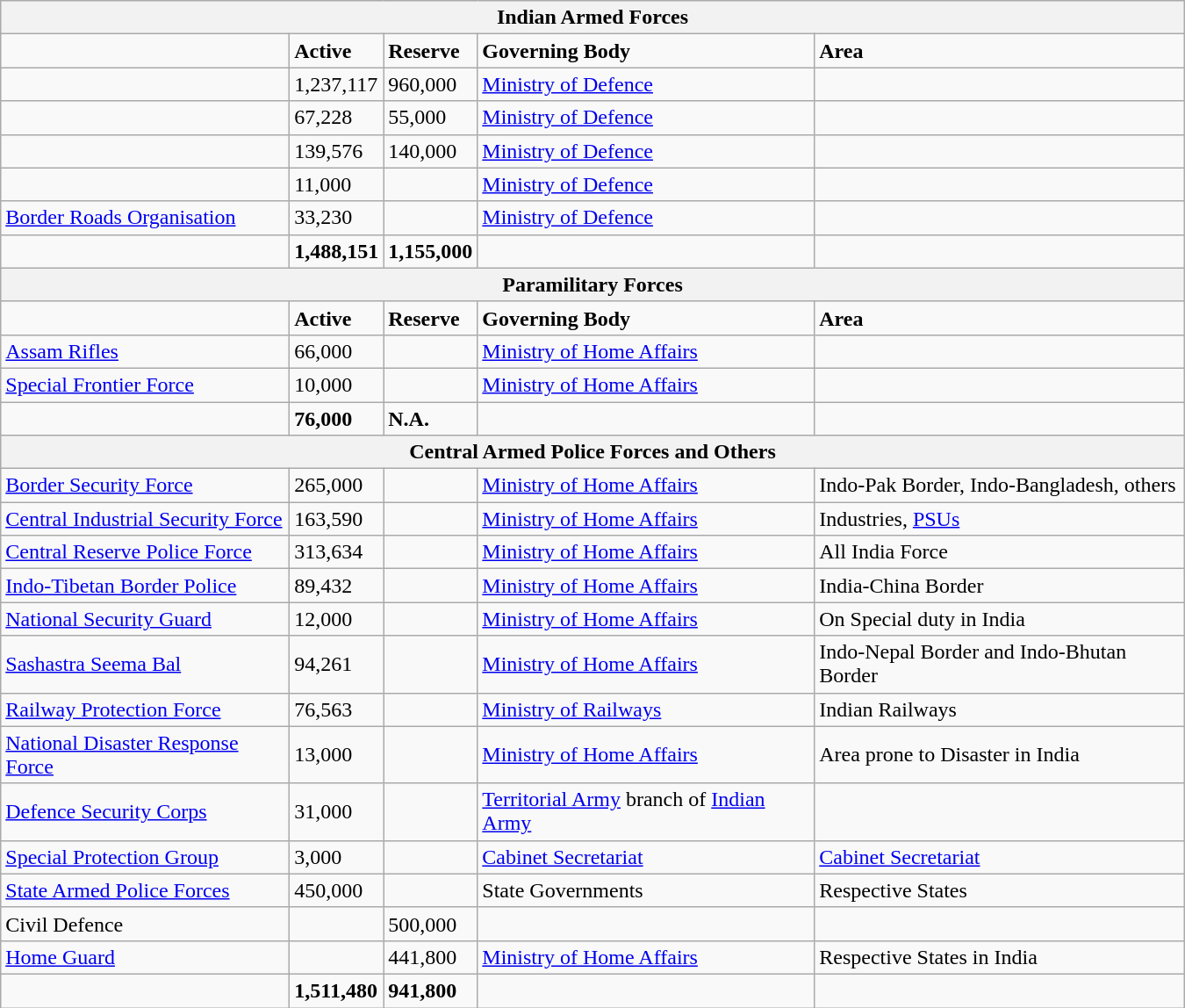<table class="wikitable" width=900 cellpadding=3 cellspacing=0>
<tr>
<th style="align: center; background: " colspan="5">Indian Armed Forces</th>
</tr>
<tr>
<td></td>
<td><strong>Active</strong></td>
<td><strong>Reserve</strong></td>
<td><strong>Governing Body</strong></td>
<td><strong>Area</strong></td>
</tr>
<tr>
<td></td>
<td>1,237,117</td>
<td>960,000</td>
<td><a href='#'>Ministry of Defence</a></td>
<td></td>
</tr>
<tr>
<td></td>
<td>67,228</td>
<td>55,000</td>
<td><a href='#'>Ministry of Defence</a></td>
<td></td>
</tr>
<tr>
<td></td>
<td>139,576</td>
<td>140,000</td>
<td><a href='#'>Ministry of Defence</a></td>
<td></td>
</tr>
<tr>
<td></td>
<td>11,000</td>
<td></td>
<td><a href='#'>Ministry of Defence</a></td>
<td></td>
</tr>
<tr>
<td> <a href='#'>Border Roads Organisation</a></td>
<td>33,230</td>
<td></td>
<td><a href='#'>Ministry of Defence</a></td>
<td></td>
</tr>
<tr>
<td></td>
<td><strong>1,488,151</strong></td>
<td><strong>1,155,000</strong></td>
<td></td>
<td></td>
</tr>
<tr>
<th style="align: center" colspan="5">Paramilitary Forces</th>
</tr>
<tr>
<td></td>
<td><strong>Active</strong></td>
<td><strong>Reserve</strong></td>
<td><strong>Governing Body</strong></td>
<td><strong>Area</strong></td>
</tr>
<tr>
<td> <a href='#'>Assam Rifles</a></td>
<td>66,000</td>
<td></td>
<td><a href='#'>Ministry of Home Affairs</a></td>
<td></td>
</tr>
<tr>
<td> <a href='#'>Special Frontier Force</a></td>
<td>10,000</td>
<td></td>
<td><a href='#'>Ministry of Home Affairs</a></td>
<td></td>
</tr>
<tr>
<td></td>
<td><strong>76,000</strong></td>
<td><strong>N.A.</strong></td>
<td></td>
<td></td>
</tr>
<tr>
<th colspan="5">Central Armed Police Forces and Others</th>
</tr>
<tr>
<td> <a href='#'>Border Security Force</a></td>
<td>265,000</td>
<td></td>
<td><a href='#'>Ministry of Home Affairs</a></td>
<td>Indo-Pak Border, Indo-Bangladesh, others</td>
</tr>
<tr>
<td> <a href='#'>Central Industrial Security Force</a></td>
<td>163,590</td>
<td></td>
<td><a href='#'>Ministry of Home Affairs</a></td>
<td>Industries, <a href='#'>PSUs</a></td>
</tr>
<tr>
<td> <a href='#'>Central Reserve Police Force</a></td>
<td>313,634</td>
<td></td>
<td><a href='#'>Ministry of Home Affairs</a></td>
<td>All India Force</td>
</tr>
<tr>
<td> <a href='#'>Indo-Tibetan Border Police</a></td>
<td>89,432</td>
<td></td>
<td><a href='#'>Ministry of Home Affairs</a></td>
<td>India-China Border</td>
</tr>
<tr>
<td> <a href='#'>National Security Guard</a></td>
<td>12,000</td>
<td></td>
<td><a href='#'>Ministry of Home Affairs</a></td>
<td>On Special duty in India</td>
</tr>
<tr>
<td> <a href='#'>Sashastra Seema Bal</a></td>
<td>94,261</td>
<td></td>
<td><a href='#'>Ministry of Home Affairs</a></td>
<td>Indo-Nepal Border and Indo-Bhutan Border</td>
</tr>
<tr>
<td> <a href='#'>Railway Protection Force</a></td>
<td>76,563</td>
<td></td>
<td><a href='#'>Ministry of Railways</a></td>
<td>Indian Railways</td>
</tr>
<tr>
<td><a href='#'>National Disaster Response Force</a></td>
<td>13,000</td>
<td></td>
<td><a href='#'>Ministry of Home Affairs</a></td>
<td>Area prone to Disaster in India</td>
</tr>
<tr>
<td> <a href='#'>Defence Security Corps</a></td>
<td>31,000</td>
<td></td>
<td><a href='#'>Territorial Army</a> branch of <a href='#'>Indian Army</a></td>
<td></td>
</tr>
<tr>
<td> <a href='#'>Special Protection Group</a></td>
<td>3,000</td>
<td></td>
<td><a href='#'>Cabinet Secretariat</a></td>
<td><a href='#'>Cabinet Secretariat</a></td>
</tr>
<tr>
<td> <a href='#'>State Armed Police Forces</a></td>
<td>450,000</td>
<td></td>
<td>State Governments</td>
<td>Respective States</td>
</tr>
<tr>
<td> Civil Defence</td>
<td></td>
<td>500,000</td>
<td></td>
<td></td>
</tr>
<tr>
<td> <a href='#'>Home Guard</a></td>
<td></td>
<td>441,800</td>
<td><a href='#'>Ministry of Home Affairs</a></td>
<td>Respective States in India</td>
</tr>
<tr>
<td></td>
<td><strong>1,511,480</strong></td>
<td><strong>941,800</strong></td>
<td></td>
<td></td>
</tr>
</table>
